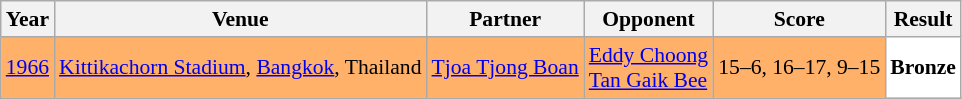<table class="sortable wikitable" style="font-size: 90%;">
<tr>
<th>Year</th>
<th>Venue</th>
<th>Partner</th>
<th>Opponent</th>
<th>Score</th>
<th>Result</th>
</tr>
<tr style="background:#FFB069">
<td align="center"><a href='#'>1966</a></td>
<td align="left"><a href='#'>Kittikachorn Stadium</a>, <a href='#'>Bangkok</a>, Thailand</td>
<td align="left"> <a href='#'>Tjoa Tjong Boan</a></td>
<td align="left"> <a href='#'>Eddy Choong</a><br> <a href='#'>Tan Gaik Bee</a></td>
<td align="left">15–6, 16–17, 9–15</td>
<td style="text-align:left; background:white"> <strong>Bronze</strong></td>
</tr>
</table>
